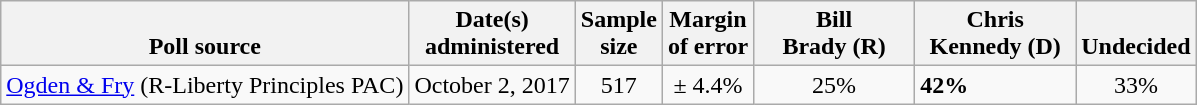<table class="wikitable">
<tr valign=bottom>
<th>Poll source</th>
<th>Date(s)<br>administered</th>
<th>Sample<br>size</th>
<th>Margin<br>of error</th>
<th style="width:100px;">Bill<br>Brady (R)</th>
<th style="width:100px;">Chris<br>Kennedy (D)</th>
<th>Undecided</th>
</tr>
<tr>
<td><a href='#'>Ogden & Fry</a> (R-Liberty Principles PAC)</td>
<td align=center>October 2, 2017</td>
<td align=center>517</td>
<td align=center>± 4.4%</td>
<td align=center>25%</td>
<td><strong>42%</strong></td>
<td align=center>33%</td>
</tr>
</table>
